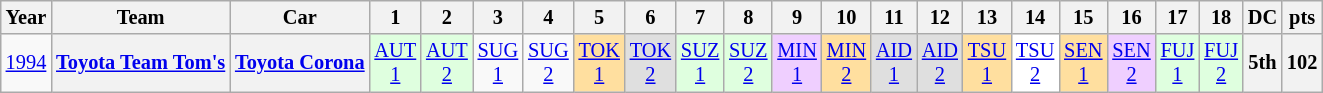<table class="wikitable" style="text-align:center; font-size:85%">
<tr>
<th>Year</th>
<th>Team</th>
<th>Car</th>
<th>1</th>
<th>2</th>
<th>3</th>
<th>4</th>
<th>5</th>
<th>6</th>
<th>7</th>
<th>8</th>
<th>9</th>
<th>10</th>
<th>11</th>
<th>12</th>
<th>13</th>
<th>14</th>
<th>15</th>
<th>16</th>
<th>17</th>
<th>18</th>
<th>DC</th>
<th>pts</th>
</tr>
<tr>
<td><a href='#'>1994</a></td>
<th nowrap><a href='#'>Toyota Team Tom's</a></th>
<th nowrap><a href='#'>Toyota Corona</a></th>
<td style="background:#DFFFDF;"><a href='#'>AUT<br>1</a><br></td>
<td style="background:#DFFFDF;"><a href='#'>AUT<br>2</a><br></td>
<td><a href='#'>SUG<br>1</a></td>
<td><a href='#'>SUG<br>2</a></td>
<td style="background:#FFDF9F;"><a href='#'>TOK<br>1</a><br></td>
<td style="background:#DFDFDF;"><a href='#'>TOK<br>2</a><br></td>
<td style="background:#DFFFDF;"><a href='#'>SUZ<br>1</a><br></td>
<td style="background:#DFFFDF;"><a href='#'>SUZ<br>2</a><br></td>
<td style="background:#EFCFFF;"><a href='#'>MIN<br>1</a><br></td>
<td style="background:#FFDF9F;"><a href='#'>MIN<br>2</a><br></td>
<td style="background:#DFDFDF;"><a href='#'>AID<br>1</a><br></td>
<td style="background:#DFDFDF;"><a href='#'>AID<br>2</a><br></td>
<td style="background:#FFDF9F;"><a href='#'>TSU<br>1</a><br></td>
<td style="background:#FFFFFF;"><a href='#'>TSU<br>2</a><br></td>
<td style="background:#FFDF9F;"><a href='#'>SEN<br>1</a><br></td>
<td style="background:#EFCFFF;"><a href='#'>SEN<br>2</a><br></td>
<td style="background:#DFFFDF;"><a href='#'>FUJ<br>1</a><br></td>
<td style="background:#DFFFDF;"><a href='#'>FUJ<br>2</a><br></td>
<th>5th</th>
<th>102</th>
</tr>
</table>
